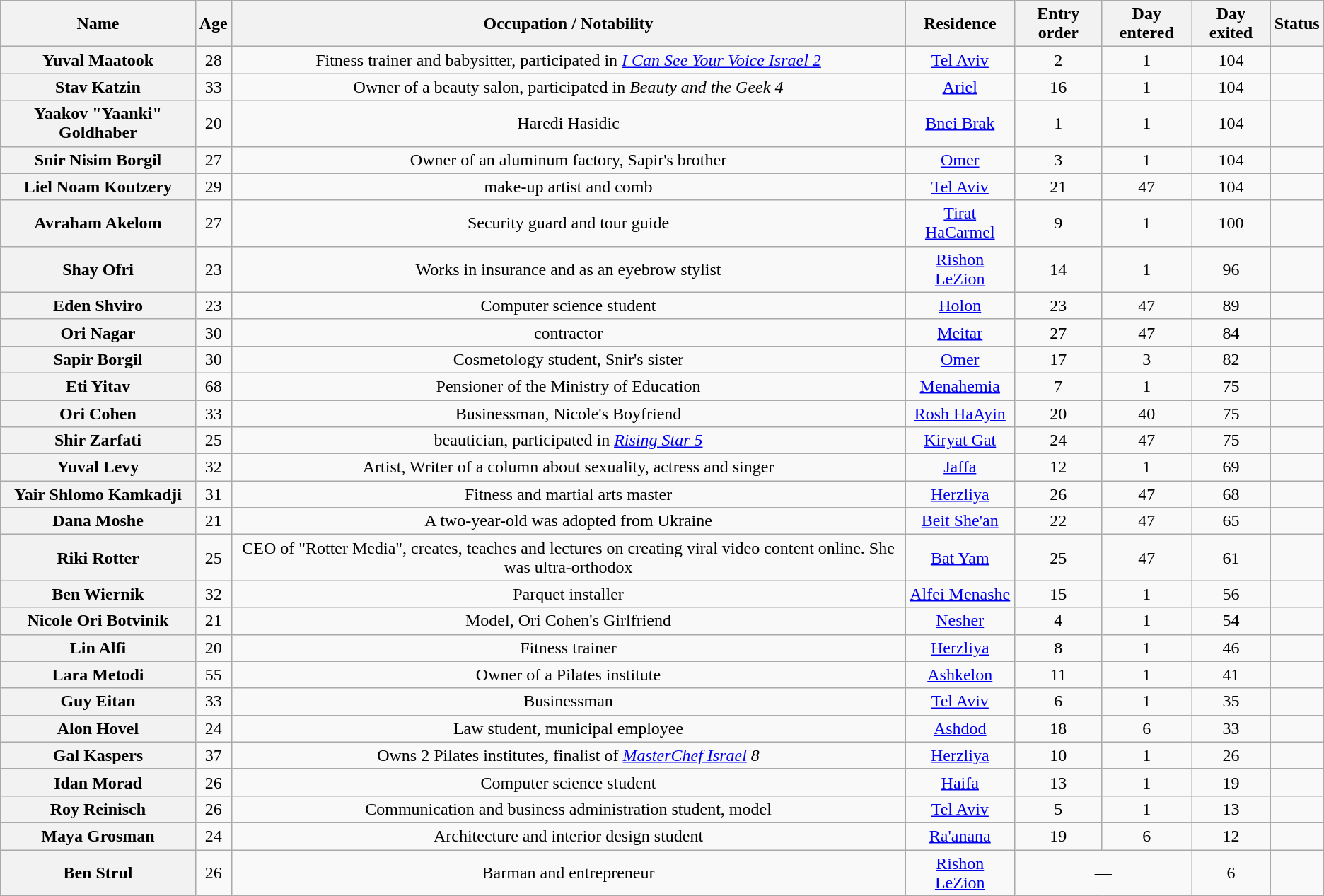<table class="wikitable sortable" style="text-align:center;">
<tr>
<th>Name</th>
<th>Age</th>
<th>Occupation / Notability</th>
<th>Residence</th>
<th>Entry order</th>
<th>Day entered</th>
<th>Day exited</th>
<th>Status</th>
</tr>
<tr>
<th><strong>Yuval Maatook</strong></th>
<td>28</td>
<td>Fitness trainer and babysitter, participated in <em><a href='#'>I Can See Your Voice Israel 2</a></em></td>
<td><a href='#'>Tel Aviv</a></td>
<td>2</td>
<td>1</td>
<td>104</td>
<td></td>
</tr>
<tr>
<th><strong>Stav Katzin</strong></th>
<td>33</td>
<td>Owner of a beauty salon, participated in <em>Beauty and the Geek 4</em></td>
<td><a href='#'>Ariel</a></td>
<td>16</td>
<td>1</td>
<td>104</td>
<td></td>
</tr>
<tr>
<th><strong>Yaakov "Yaanki" Goldhaber</strong></th>
<td>20</td>
<td>Haredi Hasidic</td>
<td><a href='#'>Bnei Brak</a></td>
<td>1</td>
<td>1</td>
<td>104</td>
<td></td>
</tr>
<tr>
<th><strong>Snir Nisim Borgil</strong></th>
<td>27</td>
<td>Owner of an aluminum factory, Sapir's brother</td>
<td><a href='#'>Omer</a></td>
<td>3</td>
<td>1</td>
<td>104</td>
<td></td>
</tr>
<tr>
<th><strong>Liel Noam Koutzery</strong></th>
<td>29</td>
<td>make-up artist and comb</td>
<td><a href='#'>Tel Aviv</a></td>
<td>21</td>
<td>47</td>
<td>104</td>
<td></td>
</tr>
<tr>
<th><strong>Avraham Akelom</strong></th>
<td>27</td>
<td>Security guard and tour guide</td>
<td><a href='#'>Tirat HaCarmel</a></td>
<td>9</td>
<td>1</td>
<td>100</td>
<td></td>
</tr>
<tr>
<th><strong>Shay Ofri</strong></th>
<td>23</td>
<td>Works in insurance and as an eyebrow stylist</td>
<td><a href='#'>Rishon LeZion</a></td>
<td>14</td>
<td>1</td>
<td>96</td>
<td></td>
</tr>
<tr>
<th><strong>Eden Shviro</strong></th>
<td>23</td>
<td>Computer science student</td>
<td><a href='#'>Holon</a></td>
<td>23</td>
<td>47</td>
<td>89</td>
<td></td>
</tr>
<tr>
<th><strong>Ori Nagar</strong></th>
<td>30</td>
<td>contractor</td>
<td><a href='#'>Meitar</a></td>
<td>27</td>
<td>47</td>
<td>84</td>
<td></td>
</tr>
<tr>
<th><strong>Sapir Borgil</strong></th>
<td>30</td>
<td>Cosmetology student, Snir's sister</td>
<td><a href='#'>Omer</a></td>
<td>17</td>
<td>3</td>
<td>82</td>
<td></td>
</tr>
<tr>
<th><strong>Eti Yitav</strong></th>
<td>68</td>
<td>Pensioner of the Ministry of Education</td>
<td><a href='#'>Menahemia</a></td>
<td>7</td>
<td>1</td>
<td>75</td>
<td></td>
</tr>
<tr>
<th><strong>Ori Cohen</strong></th>
<td>33</td>
<td>Businessman, Nicole's Boyfriend</td>
<td><a href='#'>Rosh HaAyin</a></td>
<td>20</td>
<td>40</td>
<td>75</td>
<td></td>
</tr>
<tr>
<th><strong>Shir Zarfati</strong></th>
<td>25</td>
<td>beautician, participated in <em><a href='#'>Rising Star 5</a></em></td>
<td><a href='#'>Kiryat Gat</a></td>
<td>24</td>
<td>47</td>
<td>75</td>
<td></td>
</tr>
<tr>
<th><strong>Yuval Levy</strong></th>
<td>32</td>
<td>Artist, Writer of a column about sexuality, actress and singer</td>
<td><a href='#'>Jaffa</a></td>
<td>12</td>
<td>1</td>
<td>69</td>
<td></td>
</tr>
<tr>
<th><strong>Yair Shlomo Kamkadji</strong></th>
<td>31</td>
<td>Fitness and martial arts master</td>
<td><a href='#'>Herzliya</a></td>
<td>26</td>
<td>47</td>
<td>68</td>
<td></td>
</tr>
<tr>
<th><strong>Dana Moshe</strong></th>
<td>21</td>
<td>A two-year-old was adopted from Ukraine</td>
<td><a href='#'>Beit She'an</a></td>
<td>22</td>
<td>47</td>
<td>65</td>
<td></td>
</tr>
<tr>
<th><strong>Riki Rotter</strong></th>
<td>25</td>
<td>CEO of "Rotter Media", creates, teaches and lectures on creating viral video content online. She was ultra-orthodox</td>
<td><a href='#'>Bat Yam</a></td>
<td>25</td>
<td>47</td>
<td>61</td>
<td></td>
</tr>
<tr>
<th><strong>Ben Wiernik</strong></th>
<td>32</td>
<td>Parquet installer</td>
<td><a href='#'>Alfei Menashe</a></td>
<td>15</td>
<td>1</td>
<td>56</td>
<td></td>
</tr>
<tr>
<th><strong>Nicole Ori Botvinik</strong></th>
<td>21</td>
<td>Model, Ori Cohen's Girlfriend</td>
<td><a href='#'>Nesher</a></td>
<td>4</td>
<td>1</td>
<td>54</td>
<td></td>
</tr>
<tr>
<th><strong>Lin Alfi</strong></th>
<td>20</td>
<td>Fitness trainer</td>
<td><a href='#'>Herzliya</a></td>
<td>8</td>
<td>1</td>
<td>46</td>
<td></td>
</tr>
<tr>
<th><strong>Lara Metodi</strong></th>
<td>55</td>
<td>Owner of a Pilates institute</td>
<td><a href='#'>Ashkelon</a></td>
<td>11</td>
<td>1</td>
<td>41</td>
<td></td>
</tr>
<tr>
<th><strong>Guy Eitan</strong></th>
<td>33</td>
<td>Businessman</td>
<td><a href='#'>Tel Aviv</a></td>
<td>6</td>
<td>1</td>
<td>35</td>
<td></td>
</tr>
<tr>
<th><strong>Alon Hovel</strong></th>
<td>24</td>
<td>Law student, municipal employee</td>
<td><a href='#'>Ashdod</a></td>
<td>18</td>
<td>6</td>
<td>33</td>
<td></td>
</tr>
<tr>
<th><strong>Gal Kaspers</strong></th>
<td>37</td>
<td>Owns 2 Pilates institutes, finalist of <em><a href='#'>MasterChef Israel</a> 8</em></td>
<td><a href='#'>Herzliya</a></td>
<td>10</td>
<td>1</td>
<td>26</td>
<td></td>
</tr>
<tr>
<th><strong>Idan Morad</strong></th>
<td>26</td>
<td>Computer science student</td>
<td><a href='#'>Haifa</a></td>
<td>13</td>
<td>1</td>
<td>19</td>
<td></td>
</tr>
<tr>
<th><strong>Roy Reinisch</strong></th>
<td>26</td>
<td>Communication and business administration student, model</td>
<td><a href='#'>Tel Aviv</a></td>
<td>5</td>
<td>1</td>
<td>13</td>
<td></td>
</tr>
<tr>
<th><strong>Maya Grosman</strong></th>
<td>24</td>
<td>Architecture and interior design student</td>
<td><a href='#'>Ra'anana</a></td>
<td>19</td>
<td>6</td>
<td>12</td>
<td></td>
</tr>
<tr>
<th><strong>Ben Strul</strong></th>
<td>26</td>
<td>Barman and entrepreneur</td>
<td><a href='#'>Rishon LeZion</a></td>
<td colspan="2">—</td>
<td>6</td>
<td></td>
</tr>
</table>
